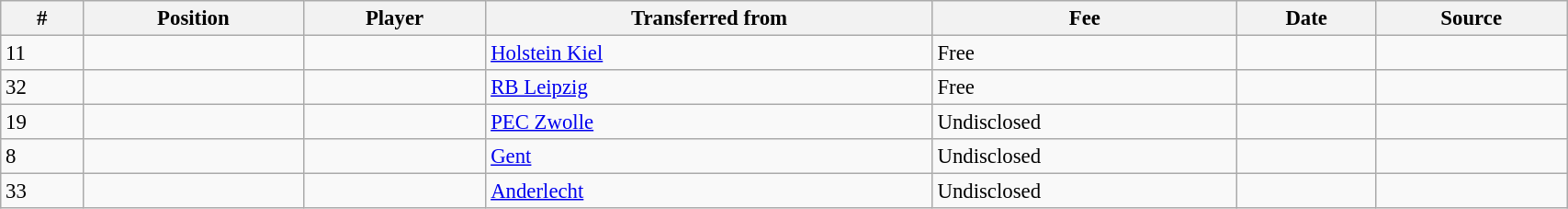<table class="wikitable sortable" style="width:90%; text-align:center; font-size:95%; text-align:left;">
<tr>
<th>#</th>
<th>Position</th>
<th>Player</th>
<th>Transferred from</th>
<th>Fee</th>
<th>Date</th>
<th>Source</th>
</tr>
<tr>
<td>11</td>
<td></td>
<td></td>
<td> <a href='#'>Holstein Kiel</a></td>
<td>Free</td>
<td></td>
<td></td>
</tr>
<tr>
<td>32</td>
<td></td>
<td></td>
<td> <a href='#'>RB Leipzig</a></td>
<td>Free</td>
<td></td>
<td></td>
</tr>
<tr>
<td>19</td>
<td></td>
<td></td>
<td> <a href='#'>PEC Zwolle</a></td>
<td>Undisclosed</td>
<td></td>
<td></td>
</tr>
<tr>
<td>8</td>
<td></td>
<td></td>
<td> <a href='#'>Gent</a></td>
<td>Undisclosed</td>
<td></td>
<td></td>
</tr>
<tr>
<td>33</td>
<td></td>
<td></td>
<td> <a href='#'>Anderlecht</a></td>
<td>Undisclosed</td>
<td></td>
<td></td>
</tr>
</table>
